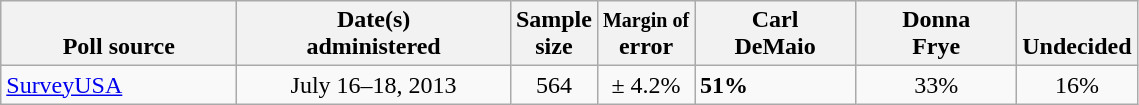<table class="wikitable">
<tr valign= bottom>
<th style="width:150px;">Poll source</th>
<th style="width:175px;">Date(s)<br>administered</th>
<th class=small>Sample<br>size</th>
<th><small>Margin of</small><br>error</th>
<th style="width:100px;">Carl<br>DeMaio</th>
<th style="width:100px;">Donna<br>Frye</th>
<th>Undecided</th>
</tr>
<tr>
<td><a href='#'>SurveyUSA</a></td>
<td align=center>July 16–18, 2013</td>
<td align=center>564</td>
<td align=center>± 4.2%</td>
<td><strong>51%</strong></td>
<td align=center>33%</td>
<td align=center>16%</td>
</tr>
</table>
